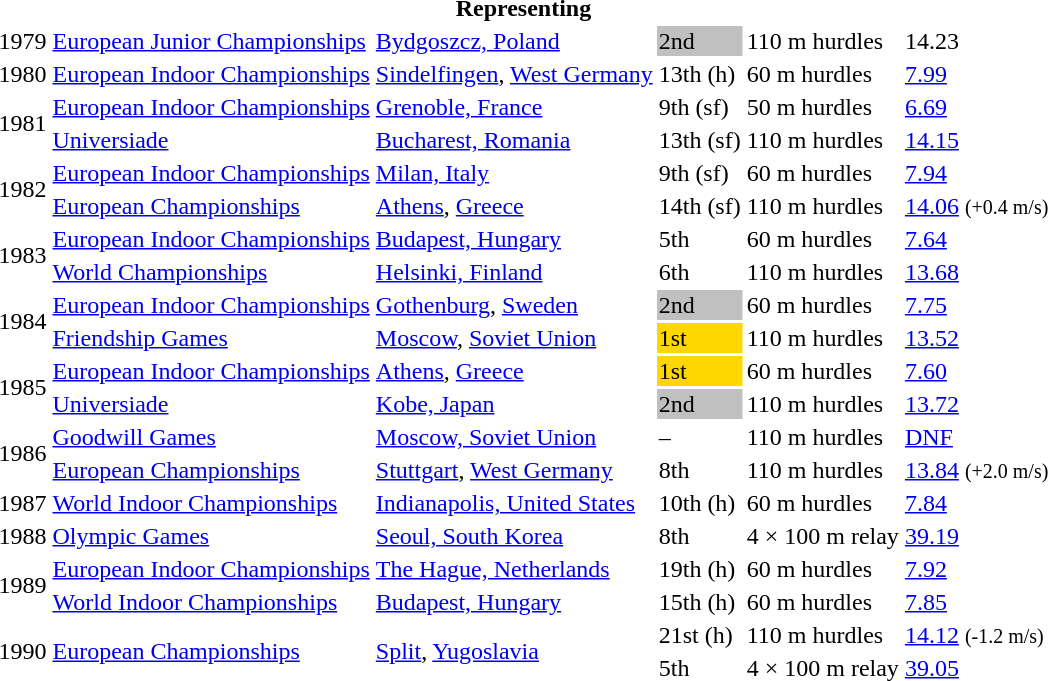<table>
<tr>
<th colspan="6">Representing </th>
</tr>
<tr>
<td>1979</td>
<td><a href='#'>European Junior Championships</a></td>
<td><a href='#'>Bydgoszcz, Poland</a></td>
<td bgcolor=silver>2nd</td>
<td>110 m hurdles</td>
<td>14.23</td>
</tr>
<tr>
<td>1980</td>
<td><a href='#'>European Indoor Championships</a></td>
<td><a href='#'>Sindelfingen</a>, <a href='#'>West Germany</a></td>
<td>13th (h)</td>
<td>60 m hurdles</td>
<td><a href='#'>7.99</a></td>
</tr>
<tr>
<td rowspan=2>1981</td>
<td><a href='#'>European Indoor Championships</a></td>
<td><a href='#'>Grenoble, France</a></td>
<td>9th (sf)</td>
<td>50 m hurdles</td>
<td><a href='#'>6.69</a></td>
</tr>
<tr>
<td><a href='#'>Universiade</a></td>
<td><a href='#'>Bucharest, Romania</a></td>
<td>13th (sf)</td>
<td>110 m hurdles</td>
<td><a href='#'>14.15</a></td>
</tr>
<tr>
<td rowspan=2>1982</td>
<td><a href='#'>European Indoor Championships</a></td>
<td><a href='#'>Milan, Italy</a></td>
<td>9th (sf)</td>
<td>60 m hurdles</td>
<td><a href='#'>7.94</a></td>
</tr>
<tr>
<td><a href='#'>European Championships</a></td>
<td><a href='#'>Athens</a>, <a href='#'>Greece</a></td>
<td>14th (sf)</td>
<td>110 m hurdles</td>
<td><a href='#'>14.06</a> <small>(+0.4 m/s)</small></td>
</tr>
<tr>
<td rowspan=2>1983</td>
<td><a href='#'>European Indoor Championships</a></td>
<td><a href='#'>Budapest, Hungary</a></td>
<td>5th</td>
<td>60 m hurdles</td>
<td><a href='#'>7.64</a></td>
</tr>
<tr>
<td><a href='#'>World Championships</a></td>
<td><a href='#'>Helsinki, Finland</a></td>
<td>6th</td>
<td>110 m hurdles</td>
<td><a href='#'>13.68</a></td>
</tr>
<tr>
<td rowspan=2>1984</td>
<td><a href='#'>European Indoor Championships</a></td>
<td><a href='#'>Gothenburg</a>, <a href='#'>Sweden</a></td>
<td bgcolor="silver">2nd</td>
<td>60 m hurdles</td>
<td><a href='#'>7.75</a></td>
</tr>
<tr>
<td><a href='#'>Friendship Games</a></td>
<td><a href='#'>Moscow</a>, <a href='#'>Soviet Union</a></td>
<td bgcolor="gold">1st</td>
<td>110 m hurdles</td>
<td><a href='#'>13.52</a></td>
</tr>
<tr>
<td rowspan=2>1985</td>
<td><a href='#'>European Indoor Championships</a></td>
<td><a href='#'>Athens</a>, <a href='#'>Greece</a></td>
<td bgcolor="gold">1st</td>
<td>60 m hurdles</td>
<td><a href='#'>7.60</a></td>
</tr>
<tr>
<td><a href='#'>Universiade</a></td>
<td><a href='#'>Kobe, Japan</a></td>
<td bgcolor=silver>2nd</td>
<td>110 m hurdles</td>
<td><a href='#'>13.72</a></td>
</tr>
<tr>
<td rowspan=2>1986</td>
<td><a href='#'>Goodwill Games</a></td>
<td><a href='#'>Moscow, Soviet Union</a></td>
<td>–</td>
<td>110 m hurdles</td>
<td><a href='#'>DNF</a></td>
</tr>
<tr>
<td><a href='#'>European Championships</a></td>
<td><a href='#'>Stuttgart</a>, <a href='#'>West Germany</a></td>
<td>8th</td>
<td>110 m hurdles</td>
<td><a href='#'>13.84</a> <small>(+2.0 m/s)</small></td>
</tr>
<tr>
<td>1987</td>
<td><a href='#'>World Indoor Championships</a></td>
<td><a href='#'>Indianapolis, United States</a></td>
<td>10th (h)</td>
<td>60 m hurdles</td>
<td><a href='#'>7.84</a></td>
</tr>
<tr>
<td>1988</td>
<td><a href='#'>Olympic Games</a></td>
<td><a href='#'>Seoul, South Korea</a></td>
<td>8th</td>
<td>4 × 100 m relay</td>
<td><a href='#'>39.19</a></td>
</tr>
<tr>
<td rowspan=2>1989</td>
<td><a href='#'>European Indoor Championships</a></td>
<td><a href='#'>The Hague, Netherlands</a></td>
<td>19th (h)</td>
<td>60 m hurdles</td>
<td><a href='#'>7.92</a></td>
</tr>
<tr>
<td><a href='#'>World Indoor Championships</a></td>
<td><a href='#'>Budapest, Hungary</a></td>
<td>15th (h)</td>
<td>60 m hurdles</td>
<td><a href='#'>7.85</a></td>
</tr>
<tr>
<td rowspan=2>1990</td>
<td rowspan=2><a href='#'>European Championships</a></td>
<td rowspan=2><a href='#'>Split</a>, <a href='#'>Yugoslavia</a></td>
<td>21st (h)</td>
<td>110 m hurdles</td>
<td><a href='#'>14.12</a> <small>(-1.2 m/s)</small></td>
</tr>
<tr>
<td>5th</td>
<td>4 × 100 m relay</td>
<td><a href='#'>39.05</a></td>
</tr>
</table>
